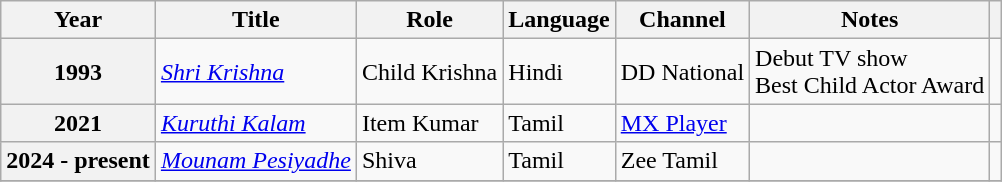<table class="wikitable plainrowheaders sortable">
<tr>
<th scope="col">Year</th>
<th scope="col">Title</th>
<th scope="col">Role</th>
<th scope="col">Language</th>
<th scope="col">Channel</th>
<th scope="col" class="unsortable">Notes</th>
<th scope="col" class="unsortable"></th>
</tr>
<tr>
<th scope="row">1993</th>
<td><em><a href='#'>Shri Krishna</a></em></td>
<td>Child Krishna</td>
<td>Hindi</td>
<td>DD National</td>
<td>Debut TV show<br>Best Child Actor Award</td>
<td></td>
</tr>
<tr>
<th scope="row">2021</th>
<td><em><a href='#'>Kuruthi Kalam</a></em></td>
<td>Item Kumar</td>
<td>Tamil</td>
<td><a href='#'>MX Player</a></td>
<td></td>
</tr>
<tr>
<th scope="row">2024 - present</th>
<td><em><a href='#'>Mounam Pesiyadhe</a></em></td>
<td>Shiva</td>
<td>Tamil</td>
<td>Zee Tamil</td>
<td></td>
<td></td>
</tr>
<tr>
</tr>
</table>
